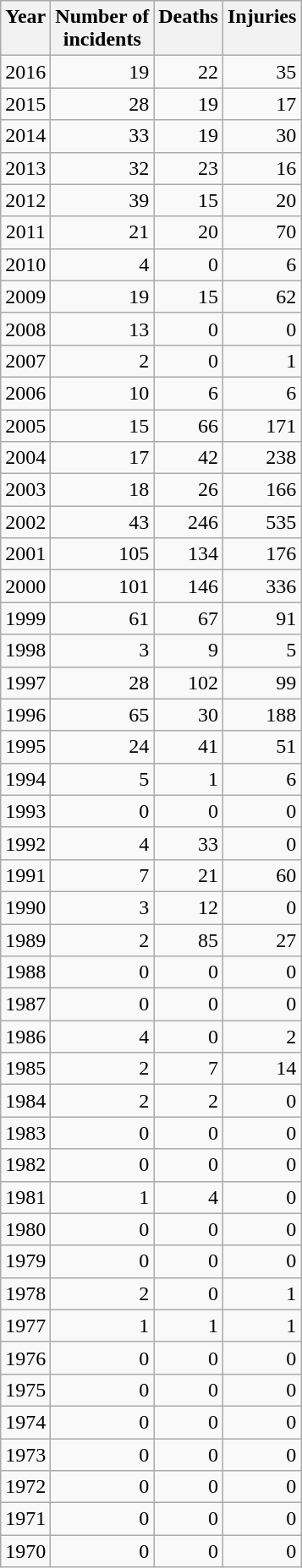<table class="wikitable sortable collapsible collapsed floatright" style="text-align:right">
<tr style="background:#ececec; vertical-align:top;">
<th>Year</th>
<th>Number of<br>incidents</th>
<th>Deaths</th>
<th>Injuries</th>
</tr>
<tr>
<td align=center>2016</td>
<td>19</td>
<td>22</td>
<td>35</td>
</tr>
<tr>
<td align=center>2015</td>
<td>28</td>
<td>19</td>
<td>17</td>
</tr>
<tr>
<td align=center>2014</td>
<td>33</td>
<td>19</td>
<td>30</td>
</tr>
<tr>
<td align=center>2013</td>
<td>32</td>
<td>23</td>
<td>16</td>
</tr>
<tr>
<td align=center>2012</td>
<td>39</td>
<td>15</td>
<td>20</td>
</tr>
<tr>
<td align=center>2011</td>
<td>21</td>
<td>20</td>
<td>70</td>
</tr>
<tr>
<td align=center>2010</td>
<td>4</td>
<td>0</td>
<td>6</td>
</tr>
<tr>
<td align=center>2009</td>
<td>19</td>
<td>15</td>
<td>62</td>
</tr>
<tr>
<td align=center>2008</td>
<td>13</td>
<td>0</td>
<td>0</td>
</tr>
<tr>
<td align=center>2007</td>
<td>2</td>
<td>0</td>
<td>1</td>
</tr>
<tr>
<td align=center>2006</td>
<td>10</td>
<td>6</td>
<td>6</td>
</tr>
<tr>
<td align=center>2005</td>
<td>15</td>
<td>66</td>
<td>171</td>
</tr>
<tr>
<td align=center>2004</td>
<td>17</td>
<td>42</td>
<td>238</td>
</tr>
<tr>
<td align=center>2003</td>
<td>18</td>
<td>26</td>
<td>166</td>
</tr>
<tr>
<td align=center>2002</td>
<td>43</td>
<td>246</td>
<td>535</td>
</tr>
<tr>
<td align=center>2001</td>
<td>105</td>
<td>134</td>
<td>176</td>
</tr>
<tr>
<td align=center>2000</td>
<td>101</td>
<td>146</td>
<td>336</td>
</tr>
<tr>
<td align=center>1999</td>
<td>61</td>
<td>67</td>
<td>91</td>
</tr>
<tr>
<td align=center>1998</td>
<td>3</td>
<td>9</td>
<td>5</td>
</tr>
<tr>
<td align=center>1997</td>
<td>28</td>
<td>102</td>
<td>99</td>
</tr>
<tr>
<td align=center>1996</td>
<td>65</td>
<td>30</td>
<td>188</td>
</tr>
<tr>
<td align=center>1995</td>
<td>24</td>
<td>41</td>
<td>51</td>
</tr>
<tr>
<td align=center>1994</td>
<td>5</td>
<td>1</td>
<td>6</td>
</tr>
<tr>
<td align=center>1993</td>
<td>0</td>
<td>0</td>
<td>0</td>
</tr>
<tr>
<td align=center>1992</td>
<td>4</td>
<td>33</td>
<td>0</td>
</tr>
<tr>
<td align=center>1991</td>
<td>7</td>
<td>21</td>
<td>60</td>
</tr>
<tr>
<td align=center>1990</td>
<td>3</td>
<td>12</td>
<td>0</td>
</tr>
<tr>
<td align=center>1989</td>
<td>2</td>
<td>85</td>
<td>27</td>
</tr>
<tr>
<td align=center>1988</td>
<td>0</td>
<td>0</td>
<td>0</td>
</tr>
<tr>
<td align=center>1987</td>
<td>0</td>
<td>0</td>
<td>0</td>
</tr>
<tr>
<td align=center>1986</td>
<td>4</td>
<td>0</td>
<td>2</td>
</tr>
<tr>
<td align=center>1985</td>
<td>2</td>
<td>7</td>
<td>14</td>
</tr>
<tr>
<td align=center>1984</td>
<td>2</td>
<td>2</td>
<td>0</td>
</tr>
<tr>
<td align=center>1983</td>
<td>0</td>
<td>0</td>
<td>0</td>
</tr>
<tr>
<td align=center>1982</td>
<td>0</td>
<td>0</td>
<td>0</td>
</tr>
<tr>
<td align=center>1981</td>
<td>1</td>
<td>4</td>
<td>0</td>
</tr>
<tr>
<td align=center>1980</td>
<td>0</td>
<td>0</td>
<td>0</td>
</tr>
<tr>
<td align=center>1979</td>
<td>0</td>
<td>0</td>
<td>0</td>
</tr>
<tr>
<td align=center>1978</td>
<td>2</td>
<td>0</td>
<td>1</td>
</tr>
<tr>
<td align=center>1977</td>
<td>1</td>
<td>1</td>
<td>1</td>
</tr>
<tr>
<td align=center>1976</td>
<td>0</td>
<td>0</td>
<td>0</td>
</tr>
<tr>
<td align=center>1975</td>
<td>0</td>
<td>0</td>
<td>0</td>
</tr>
<tr>
<td align=center>1974</td>
<td>0</td>
<td>0</td>
<td>0</td>
</tr>
<tr>
<td align=center>1973</td>
<td>0</td>
<td>0</td>
<td>0</td>
</tr>
<tr>
<td align=center>1972</td>
<td>0</td>
<td>0</td>
<td>0</td>
</tr>
<tr>
<td align=center>1971</td>
<td>0</td>
<td>0</td>
<td>0</td>
</tr>
<tr>
<td align=center>1970</td>
<td>0</td>
<td>0</td>
<td>0</td>
</tr>
</table>
